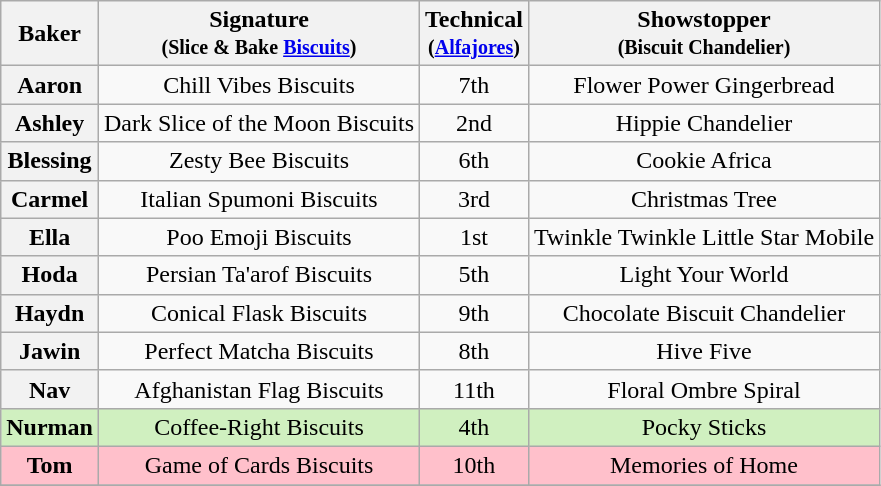<table class="wikitable sortable" style="text-align:center">
<tr>
<th>Baker</th>
<th class="unsortable">Signature<br><small>(Slice & Bake <a href='#'>Biscuits</a>)</small></th>
<th>Technical<br><small>(<a href='#'>Alfajores</a>)</small></th>
<th class="unsortable">Showstopper<br><small>(Biscuit Chandelier)</small></th>
</tr>
<tr>
<th>Aaron</th>
<td>Chill Vibes Biscuits</td>
<td>7th</td>
<td>Flower Power Gingerbread</td>
</tr>
<tr>
<th>Ashley</th>
<td>Dark Slice of the Moon Biscuits</td>
<td>2nd</td>
<td>Hippie Chandelier</td>
</tr>
<tr>
<th>Blessing</th>
<td>Zesty Bee Biscuits</td>
<td>6th</td>
<td>Cookie Africa</td>
</tr>
<tr>
<th>Carmel</th>
<td>Italian Spumoni Biscuits</td>
<td>3rd</td>
<td>Christmas Tree</td>
</tr>
<tr>
<th>Ella</th>
<td>Poo Emoji Biscuits</td>
<td>1st</td>
<td>Twinkle Twinkle Little Star Mobile</td>
</tr>
<tr>
<th>Hoda</th>
<td>Persian Ta'arof Biscuits</td>
<td>5th</td>
<td>Light Your World</td>
</tr>
<tr>
<th>Haydn</th>
<td>Conical Flask Biscuits</td>
<td>9th</td>
<td>Chocolate Biscuit Chandelier</td>
</tr>
<tr>
<th>Jawin</th>
<td>Perfect Matcha Biscuits</td>
<td>8th</td>
<td>Hive Five</td>
</tr>
<tr>
<th>Nav</th>
<td>Afghanistan Flag Biscuits</td>
<td>11th</td>
<td>Floral Ombre Spiral</td>
</tr>
<tr style="background:#d0f0c0;">
<th style="background:#d0f0c0;">Nurman</th>
<td>Coffee-Right Biscuits</td>
<td>4th</td>
<td>Pocky Sticks</td>
</tr>
<tr style="background:Pink;">
<th style="background:Pink;">Tom</th>
<td>Game of Cards Biscuits</td>
<td>10th</td>
<td>Memories of Home</td>
</tr>
<tr>
</tr>
</table>
